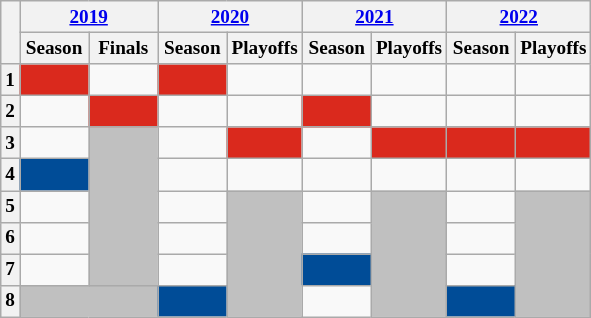<table class="wikitable" style="text-align: center; font-size:80%">
<tr>
<th rowspan=2></th>
<th colspan=2><a href='#'>2019</a></th>
<th colspan=2><a href='#'>2020</a></th>
<th colspan=2><a href='#'>2021</a></th>
<th colspan=2><a href='#'>2022</a></th>
</tr>
<tr>
<th width="40">Season</th>
<th width="40">Finals</th>
<th width="40">Season</th>
<th width="40">Playoffs</th>
<th width="40">Season</th>
<th width="40">Playoffs</th>
<th width="40">Season</th>
<th width="40">Playoffs</th>
</tr>
<tr>
<th>1</th>
<td style="background-color:#DA291D"></td>
<td></td>
<td style="background-color:#DA291D"></td>
<td></td>
<td></td>
<td></td>
<td></td>
<td></td>
</tr>
<tr>
<th>2</th>
<td></td>
<td style="background-color:#DA291D"></td>
<td></td>
<td></td>
<td style="background-color:#DA291D"></td>
<td></td>
<td></td>
<td></td>
</tr>
<tr>
<th>3</th>
<td></td>
<td rowspan="5" style="background-color:silver"></td>
<td></td>
<td style="background-color:#DA291D"></td>
<td></td>
<td style="background-color:#DA291D"></td>
<td style="background-color:#DA291D"></td>
<td style="background-color:#DA291D"></td>
</tr>
<tr>
<th>4</th>
<td style="background-color:#004c97"></td>
<td></td>
<td></td>
<td></td>
<td></td>
<td></td>
<td></td>
</tr>
<tr>
<th>5</th>
<td></td>
<td></td>
<td rowspan="4" style="background-color:silver"></td>
<td></td>
<td rowspan="4" style="background-color:silver"></td>
<td></td>
<td rowspan="4" style="background-color:silver"></td>
</tr>
<tr>
<th>6</th>
<td></td>
<td></td>
<td></td>
<td></td>
</tr>
<tr>
<th>7</th>
<td></td>
<td></td>
<td style="background-color:#004c97"></td>
<td></td>
</tr>
<tr>
<th>8</th>
<td colspan="2" style="background-color:silver"></td>
<td style="background-color:#004c97"></td>
<td></td>
<td style="background-color:#004c97"></td>
</tr>
</table>
